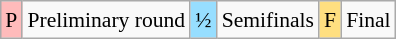<table class="wikitable" style="margin:0.5em auto; font-size:90%; line-height:1.25em;">
<tr>
<td bgcolor="#FFBBBB" align=center>P</td>
<td>Preliminary round</td>
<td bgcolor="#97DEFF" align=center>½</td>
<td>Semifinals</td>
<td bgcolor="#FFDF80" align=center>F</td>
<td>Final</td>
</tr>
</table>
